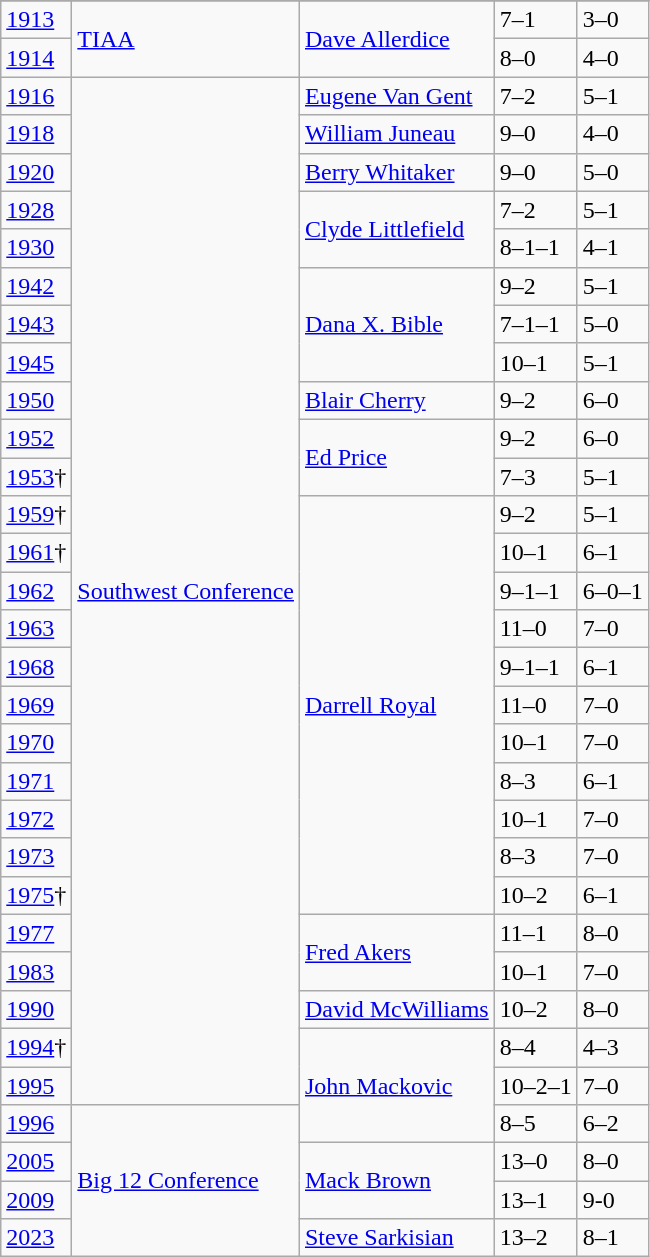<table class="wikitable">
<tr>
</tr>
<tr>
<td><a href='#'>1913</a></td>
<td rowspan="2"><a href='#'>TIAA</a></td>
<td rowspan="2"><a href='#'>Dave Allerdice</a></td>
<td>7–1</td>
<td>3–0</td>
</tr>
<tr>
<td><a href='#'>1914</a></td>
<td>8–0</td>
<td>4–0</td>
</tr>
<tr>
<td><a href='#'>1916</a></td>
<td rowspan="27"><a href='#'>Southwest Conference</a></td>
<td><a href='#'>Eugene Van Gent</a></td>
<td>7–2</td>
<td>5–1</td>
</tr>
<tr>
<td><a href='#'>1918</a></td>
<td><a href='#'>William Juneau</a></td>
<td>9–0</td>
<td>4–0</td>
</tr>
<tr>
<td><a href='#'>1920</a></td>
<td><a href='#'>Berry Whitaker</a></td>
<td>9–0</td>
<td>5–0</td>
</tr>
<tr>
<td><a href='#'>1928</a></td>
<td rowspan="2"><a href='#'>Clyde Littlefield</a></td>
<td>7–2</td>
<td>5–1</td>
</tr>
<tr>
<td><a href='#'>1930</a></td>
<td>8–1–1</td>
<td>4–1</td>
</tr>
<tr>
<td><a href='#'>1942</a></td>
<td rowspan="3"><a href='#'>Dana X. Bible</a></td>
<td>9–2</td>
<td>5–1</td>
</tr>
<tr>
<td><a href='#'>1943</a></td>
<td>7–1–1</td>
<td>5–0</td>
</tr>
<tr>
<td><a href='#'>1945</a></td>
<td>10–1</td>
<td>5–1</td>
</tr>
<tr>
<td><a href='#'>1950</a></td>
<td><a href='#'>Blair Cherry</a></td>
<td>9–2</td>
<td>6–0</td>
</tr>
<tr>
<td><a href='#'>1952</a></td>
<td rowspan="2"><a href='#'>Ed Price</a></td>
<td>9–2</td>
<td>6–0</td>
</tr>
<tr>
<td><a href='#'>1953</a>†</td>
<td>7–3</td>
<td>5–1</td>
</tr>
<tr>
<td><a href='#'>1959</a>†</td>
<td rowspan="11"><a href='#'>Darrell Royal</a></td>
<td>9–2</td>
<td>5–1</td>
</tr>
<tr>
<td><a href='#'>1961</a>†</td>
<td>10–1</td>
<td>6–1</td>
</tr>
<tr>
<td><a href='#'>1962</a></td>
<td>9–1–1</td>
<td>6–0–1</td>
</tr>
<tr>
<td><a href='#'>1963</a></td>
<td>11–0</td>
<td>7–0</td>
</tr>
<tr>
<td><a href='#'>1968</a></td>
<td>9–1–1</td>
<td>6–1</td>
</tr>
<tr>
<td><a href='#'>1969</a></td>
<td>11–0</td>
<td>7–0</td>
</tr>
<tr>
<td><a href='#'>1970</a></td>
<td>10–1</td>
<td>7–0</td>
</tr>
<tr>
<td><a href='#'>1971</a></td>
<td>8–3</td>
<td>6–1</td>
</tr>
<tr>
<td><a href='#'>1972</a></td>
<td>10–1</td>
<td>7–0</td>
</tr>
<tr>
<td><a href='#'>1973</a></td>
<td>8–3</td>
<td>7–0</td>
</tr>
<tr>
<td><a href='#'>1975</a>†</td>
<td>10–2</td>
<td>6–1</td>
</tr>
<tr>
<td><a href='#'>1977</a></td>
<td rowspan="2"><a href='#'>Fred Akers</a></td>
<td>11–1</td>
<td>8–0</td>
</tr>
<tr>
<td><a href='#'>1983</a></td>
<td>10–1</td>
<td>7–0</td>
</tr>
<tr>
<td><a href='#'>1990</a></td>
<td><a href='#'>David McWilliams</a></td>
<td>10–2</td>
<td>8–0</td>
</tr>
<tr>
<td><a href='#'>1994</a>†</td>
<td rowspan="3"><a href='#'>John Mackovic</a></td>
<td>8–4</td>
<td>4–3</td>
</tr>
<tr>
<td><a href='#'>1995</a></td>
<td>10–2–1</td>
<td>7–0</td>
</tr>
<tr>
<td><a href='#'>1996</a></td>
<td rowspan="4"><a href='#'>Big 12 Conference</a></td>
<td>8–5</td>
<td>6–2</td>
</tr>
<tr>
<td><a href='#'>2005</a></td>
<td rowspan="2"><a href='#'>Mack Brown</a></td>
<td>13–0</td>
<td>8–0</td>
</tr>
<tr>
<td><a href='#'>2009</a></td>
<td>13–1</td>
<td>9-0</td>
</tr>
<tr>
<td><a href='#'>2023</a></td>
<td rowspan="1"><a href='#'>Steve Sarkisian</a></td>
<td>13–2</td>
<td>8–1</td>
</tr>
</table>
